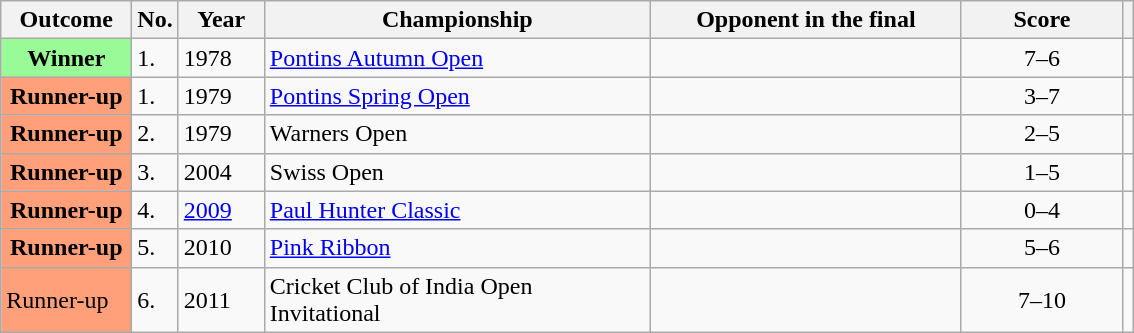<table class="sortable wikitable plainrowheaders">
<tr>
<th scope="col" width="80">Outcome</th>
<th scope="col" width="20">No.</th>
<th scope="col" width="50">Year</th>
<th scope="col" width="250">Championship</th>
<th scope="col" width="200">Opponent in the final</th>
<th scope="col" width="100">Score</th>
<th scope="col" class=unsortable></th>
</tr>
<tr>
<th scope="row" style="background:#98FB98">Winner</th>
<td>1.</td>
<td>1978</td>
<td><a href='#'>Pontins Autumn Open</a></td>
<td data-sort-value="Hood, Sid"></td>
<td align="center">7–6</td>
<td></td>
</tr>
<tr>
<th scope="row" style="background:#ffa07a;">Runner-up</th>
<td>1.</td>
<td>1979</td>
<td><a href='#'>Pontins Spring Open</a></td>
<td data-sort-value="Davis, Steve"></td>
<td align="center">3–7</td>
<td></td>
</tr>
<tr>
<th scope="row" style="background:#ffa07a;">Runner-up</th>
<td>2.</td>
<td>1979</td>
<td>Warners Open</td>
<td data-sort-value="Meo, Tony"></td>
<td align="center">2–5</td>
<td></td>
</tr>
<tr>
<th scope="row" style="background:#ffa07a;">Runner-up</th>
<td>3.</td>
<td>2004</td>
<td>Swiss Open</td>
<td data-sort-value="McCulloch, Ian"></td>
<td align="center">1–5</td>
<td></td>
</tr>
<tr>
<th scope="row" style="background:#ffa07a;">Runner-up</th>
<td>4.</td>
<td><a href='#'>2009</a></td>
<td><a href='#'>Paul Hunter Classic</a></td>
<td data-sort-value="Murphy, Shaun"></td>
<td align="center">0–4</td>
<td></td>
</tr>
<tr>
<th scope="row" style="background:#ffa07a;">Runner-up</th>
<td>5.</td>
<td>2010</td>
<td><a href='#'>Pink Ribbon</a></td>
<td data-sort-value="Holt, Michael"></td>
<td align="center">5–6</td>
<td></td>
</tr>
<tr>
<td style="background:#ffa07a;">Runner-up</td>
<td>6.</td>
<td>2011</td>
<td>Cricket Club of India Open Invitational</td>
<td data-sort-value="Lee, Stephen"></td>
<td align="center">7–10</td>
<td></td>
</tr>
</table>
